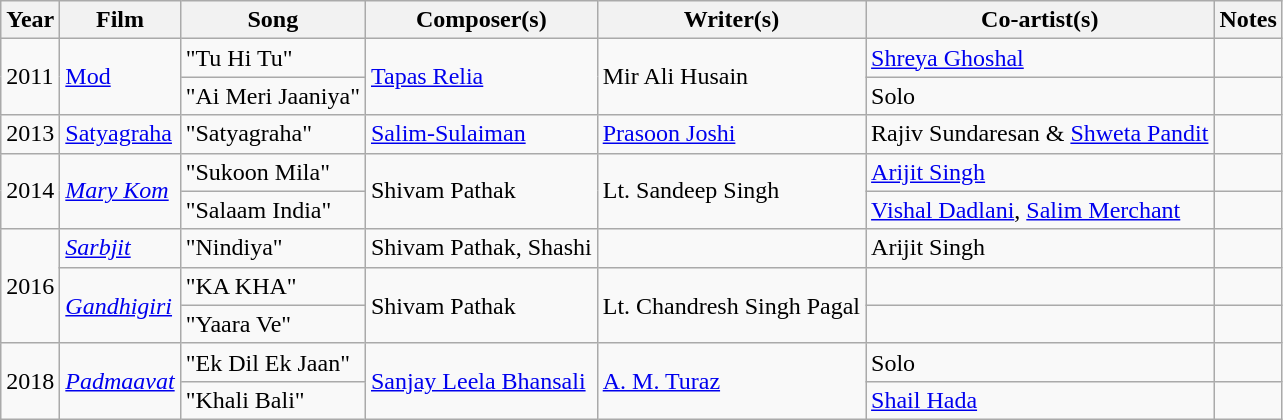<table class="wikitable sortable">
<tr>
<th>Year</th>
<th>Film</th>
<th><strong>Song</strong></th>
<th>Composer(s)</th>
<th>Writer(s)</th>
<th><strong>Co-artist(s)</strong></th>
<th>Notes</th>
</tr>
<tr>
<td rowspan="2">2011</td>
<td rowspan="2"><a href='#'>Mod</a></td>
<td>"Tu Hi Tu"</td>
<td rowspan="2"><a href='#'>Tapas Relia</a></td>
<td rowspan="2">Mir Ali Husain</td>
<td><a href='#'>Shreya Ghoshal</a></td>
<td></td>
</tr>
<tr>
<td>"Ai Meri Jaaniya"</td>
<td>Solo</td>
<td></td>
</tr>
<tr>
<td>2013</td>
<td><a href='#'>Satyagraha</a></td>
<td>"Satyagraha"</td>
<td><a href='#'>Salim-Sulaiman</a></td>
<td><a href='#'>Prasoon Joshi</a></td>
<td>Rajiv Sundaresan & <a href='#'>Shweta Pandit</a></td>
<td></td>
</tr>
<tr>
<td rowspan="2">2014</td>
<td rowspan="2"><em><a href='#'>Mary Kom</a></em></td>
<td>"Sukoon Mila"</td>
<td rowspan="2">Shivam Pathak</td>
<td rowspan="2">Lt. Sandeep Singh</td>
<td><a href='#'>Arijit Singh</a></td>
<td></td>
</tr>
<tr>
<td>"Salaam India"</td>
<td><a href='#'>Vishal Dadlani</a>, <a href='#'>Salim Merchant</a></td>
<td></td>
</tr>
<tr>
<td rowspan="3">2016</td>
<td><em><a href='#'>Sarbjit</a></em></td>
<td>"Nindiya"</td>
<td>Shivam Pathak, Shashi</td>
<td></td>
<td>Arijit Singh</td>
<td></td>
</tr>
<tr>
<td rowspan="2"><em><a href='#'>Gandhigiri</a></em></td>
<td>"KA KHA"</td>
<td rowspan="2">Shivam Pathak</td>
<td rowspan="2">Lt. Chandresh Singh Pagal</td>
<td></td>
<td></td>
</tr>
<tr>
<td>"Yaara Ve"</td>
<td></td>
<td></td>
</tr>
<tr>
<td rowspan="2">2018</td>
<td rowspan="2"><em><a href='#'>Padmaavat</a></em></td>
<td>"Ek Dil Ek Jaan"</td>
<td rowspan="2"><a href='#'>Sanjay Leela Bhansali</a></td>
<td rowspan="2"><a href='#'>A. M. Turaz</a></td>
<td>Solo</td>
<td></td>
</tr>
<tr>
<td>"Khali Bali"</td>
<td><a href='#'>Shail Hada</a></td>
<td></td>
</tr>
</table>
